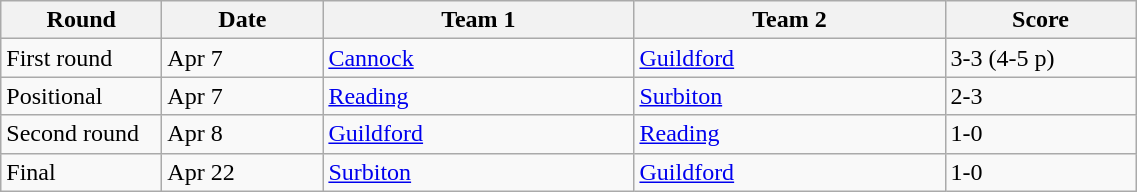<table class="wikitable" style="font-size: 100%">
<tr>
<th width=100>Round</th>
<th width=100>Date</th>
<th width=200>Team 1</th>
<th width=200>Team 2</th>
<th width=120>Score</th>
</tr>
<tr>
<td>First round</td>
<td>Apr 7</td>
<td><a href='#'>Cannock</a></td>
<td><a href='#'>Guildford</a></td>
<td>3-3 (4-5 p)</td>
</tr>
<tr>
<td>Positional</td>
<td>Apr 7</td>
<td><a href='#'>Reading</a></td>
<td><a href='#'>Surbiton</a></td>
<td>2-3</td>
</tr>
<tr>
<td>Second round</td>
<td>Apr 8</td>
<td><a href='#'>Guildford</a></td>
<td><a href='#'>Reading</a></td>
<td>1-0</td>
</tr>
<tr>
<td>Final </td>
<td>Apr 22</td>
<td><a href='#'>Surbiton</a></td>
<td><a href='#'>Guildford</a></td>
<td>1-0</td>
</tr>
</table>
